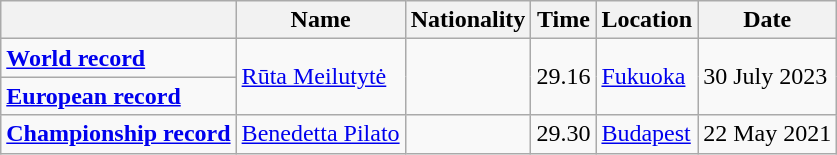<table class=wikitable>
<tr>
<th></th>
<th>Name</th>
<th>Nationality</th>
<th>Time</th>
<th>Location</th>
<th>Date</th>
</tr>
<tr>
<td><strong><a href='#'>World record</a></strong></td>
<td rowspan=2><a href='#'>Rūta Meilutytė</a></td>
<td rowspan=2></td>
<td rowspan=2>29.16</td>
<td rowspan=2><a href='#'>Fukuoka</a></td>
<td rowspan=2>30 July 2023</td>
</tr>
<tr>
<td><strong><a href='#'>European record</a></strong></td>
</tr>
<tr>
<td><strong><a href='#'>Championship record</a></strong></td>
<td><a href='#'>Benedetta Pilato</a></td>
<td></td>
<td>29.30</td>
<td><a href='#'>Budapest</a></td>
<td>22 May 2021</td>
</tr>
</table>
